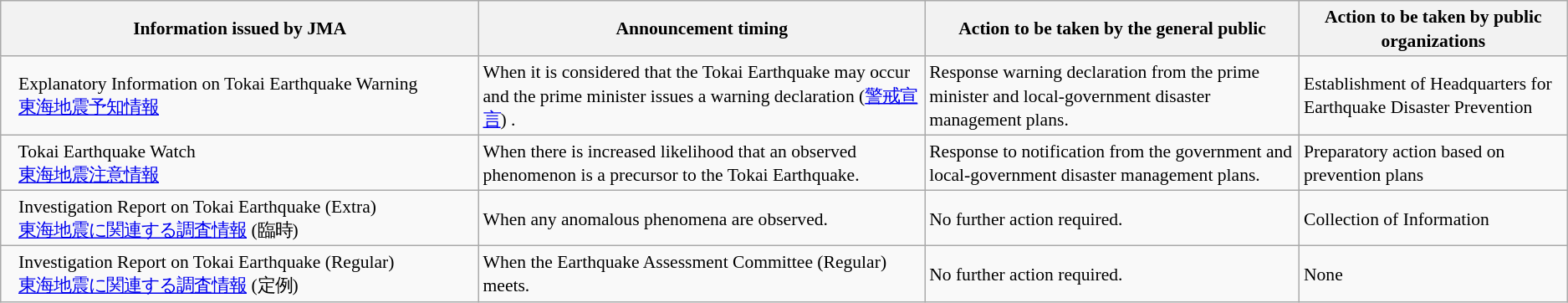<table class="wikitable" style="font-size:90%; line-height:1.3em">
<tr>
<th style="width:26em">Information issued by JMA</th>
<th>Announcement timing</th>
<th>Action to be taken by the general public</th>
<th>Action to be taken by public organizations</th>
</tr>
<tr>
<td><span>  </span> Explanatory Information on Tokai Earthquake Warning<br><span>  </span> <a href='#'>東海地震予知情報</a></td>
<td>When it is considered that the Tokai Earthquake may occur and the prime minister issues a warning declaration (<a href='#'>警戒宣言</a>) .</td>
<td>Response warning declaration from the prime minister and local-government disaster management plans.</td>
<td>Establishment of Headquarters for Earthquake Disaster Prevention</td>
</tr>
<tr>
<td><span>  </span> Tokai Earthquake Watch<br><span>  </span> <a href='#'>東海地震注意情報</a></td>
<td>When there is increased likelihood that an observed phenomenon is a precursor to the Tokai Earthquake.</td>
<td>Response to notification from the government and local-government disaster management plans.</td>
<td>Preparatory action based on prevention plans</td>
</tr>
<tr>
<td><span>  </span> Investigation Report on Tokai Earthquake (Extra)<br><span>  </span> <a href='#'>東海地震に関連する調査情報</a> (臨時)</td>
<td>When any anomalous phenomena are observed.</td>
<td>No further action required.</td>
<td>Collection of Information</td>
</tr>
<tr>
<td><span>  </span> Investigation Report on Tokai Earthquake (Regular)<br><span>  </span> <a href='#'>東海地震に関連する調査情報</a> (定例)</td>
<td>When the Earthquake Assessment Committee (Regular) meets.</td>
<td>No further action required.</td>
<td>None</td>
</tr>
</table>
